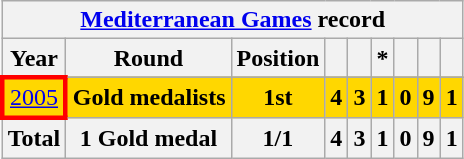<table class="wikitable" style="text-align: center;">
<tr>
<th colspan=9><a href='#'>Mediterranean Games</a> record</th>
</tr>
<tr>
<th>Year</th>
<th>Round</th>
<th>Position</th>
<th></th>
<th></th>
<th>*</th>
<th></th>
<th></th>
<th></th>
</tr>
<tr>
</tr>
<tr style="background:gold;">
<td style="border: 3px solid red"> <a href='#'>2005</a></td>
<td><strong>Gold medalists</strong></td>
<td><strong>1st</strong></td>
<td><strong>4</strong></td>
<td><strong>3</strong></td>
<td><strong>1</strong></td>
<td><strong>0</strong></td>
<td><strong>9</strong></td>
<td><strong>1</strong></td>
</tr>
<tr>
<th>Total</th>
<th>1 Gold medal</th>
<th>1/1</th>
<th>4</th>
<th>3</th>
<th>1</th>
<th>0</th>
<th>9</th>
<th>1</th>
</tr>
</table>
